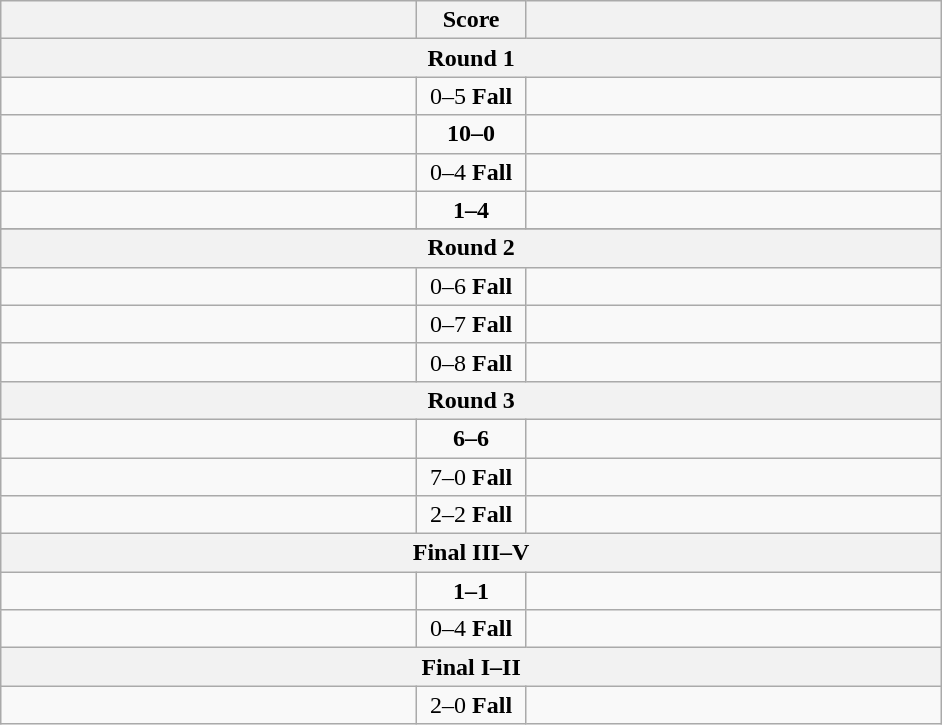<table class="wikitable" style="text-align: left;">
<tr>
<th align="right" width="270"></th>
<th width="65">Score</th>
<th align="left" width="270"></th>
</tr>
<tr>
<th colspan="3">Round 1</th>
</tr>
<tr>
<td></td>
<td align=center>0–5 <strong>Fall</strong></td>
<td><strong></strong></td>
</tr>
<tr>
<td><strong></strong></td>
<td align=center><strong>10–0</strong></td>
<td></td>
</tr>
<tr>
<td></td>
<td align=center>0–4 <strong>Fall</strong></td>
<td><strong></strong></td>
</tr>
<tr>
<td></td>
<td align=center><strong>1–4</strong></td>
<td><strong></strong></td>
</tr>
<tr>
</tr>
<tr>
<th colspan="3">Round 2</th>
</tr>
<tr>
<td></td>
<td align=center>0–6 <strong>Fall</strong></td>
<td><strong></strong></td>
</tr>
<tr>
<td></td>
<td align=center>0–7 <strong>Fall</strong></td>
<td><strong></strong></td>
</tr>
<tr>
<td></td>
<td align=center>0–8 <strong>Fall</strong></td>
<td><strong></strong></td>
</tr>
<tr>
<th colspan="3">Round 3</th>
</tr>
<tr>
<td></td>
<td align=center><strong>6–6</strong></td>
<td><strong></strong></td>
</tr>
<tr>
<td><strong></strong></td>
<td align=center>7–0 <strong>Fall</strong></td>
<td></td>
</tr>
<tr>
<td><strong></strong></td>
<td align=center>2–2 <strong>Fall</strong></td>
<td></td>
</tr>
<tr>
<th colspan="3">Final III–V</th>
</tr>
<tr>
<td><strong></strong></td>
<td align=center><strong>1–1</strong></td>
<td></td>
</tr>
<tr>
<td></td>
<td align=center>0–4 <strong>Fall</strong></td>
<td><strong></strong></td>
</tr>
<tr>
<th colspan="3">Final I–II</th>
</tr>
<tr>
<td><strong></strong></td>
<td align=center>2–0 <strong>Fall</strong></td>
<td></td>
</tr>
</table>
